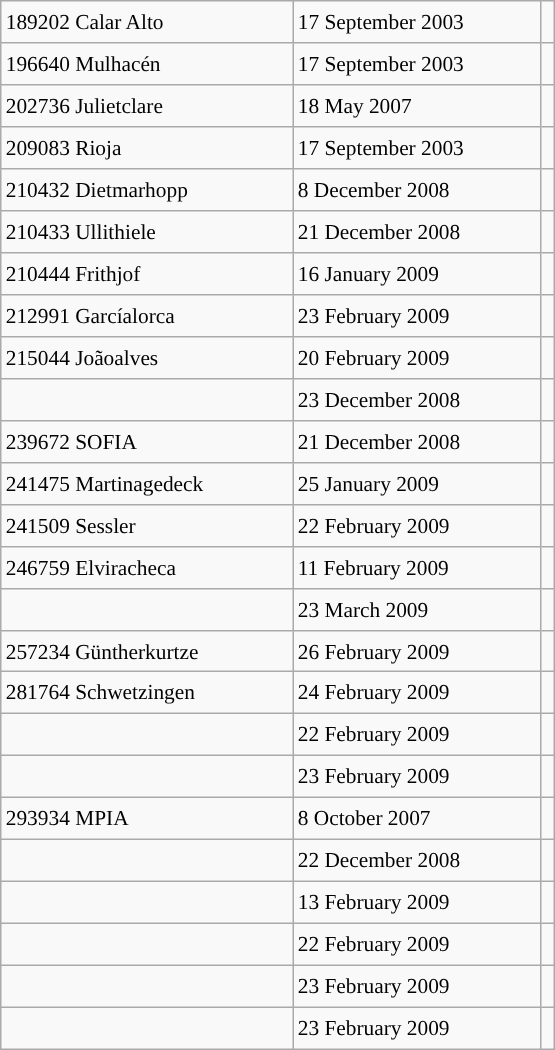<table class="wikitable" style="font-size: 89%; float: left; width: 26em; margin-right: 1em; height: 700px;">
<tr>
<td>189202 Calar Alto</td>
<td>17 September 2003</td>
<td></td>
</tr>
<tr>
<td>196640 Mulhacén</td>
<td>17 September 2003</td>
<td></td>
</tr>
<tr>
<td>202736 Julietclare</td>
<td>18 May 2007</td>
<td></td>
</tr>
<tr>
<td>209083 Rioja</td>
<td>17 September 2003</td>
<td></td>
</tr>
<tr>
<td>210432 Dietmarhopp</td>
<td>8 December 2008</td>
<td></td>
</tr>
<tr>
<td>210433 Ullithiele</td>
<td>21 December 2008</td>
<td></td>
</tr>
<tr>
<td>210444 Frithjof</td>
<td>16 January 2009</td>
<td></td>
</tr>
<tr>
<td>212991 Garcíalorca</td>
<td>23 February 2009</td>
<td></td>
</tr>
<tr>
<td>215044 Joãoalves</td>
<td>20 February 2009</td>
<td></td>
</tr>
<tr>
<td></td>
<td>23 December 2008</td>
<td></td>
</tr>
<tr>
<td>239672 SOFIA</td>
<td>21 December 2008</td>
<td></td>
</tr>
<tr>
<td>241475 Martinagedeck</td>
<td>25 January 2009</td>
<td></td>
</tr>
<tr>
<td>241509 Sessler</td>
<td>22 February 2009</td>
<td></td>
</tr>
<tr>
<td>246759 Elviracheca</td>
<td>11 February 2009</td>
<td></td>
</tr>
<tr>
<td></td>
<td>23 March 2009</td>
<td></td>
</tr>
<tr>
<td>257234 Güntherkurtze</td>
<td>26 February 2009</td>
<td></td>
</tr>
<tr>
<td>281764 Schwetzingen</td>
<td>24 February 2009</td>
<td></td>
</tr>
<tr>
<td></td>
<td>22 February 2009</td>
<td></td>
</tr>
<tr>
<td></td>
<td>23 February 2009</td>
<td></td>
</tr>
<tr>
<td>293934 MPIA</td>
<td>8 October 2007</td>
<td></td>
</tr>
<tr>
<td></td>
<td>22 December 2008</td>
<td></td>
</tr>
<tr>
<td></td>
<td>13 February 2009</td>
<td></td>
</tr>
<tr>
<td></td>
<td>22 February 2009</td>
<td></td>
</tr>
<tr>
<td></td>
<td>23 February 2009</td>
<td></td>
</tr>
<tr>
<td></td>
<td>23 February 2009</td>
<td></td>
</tr>
</table>
